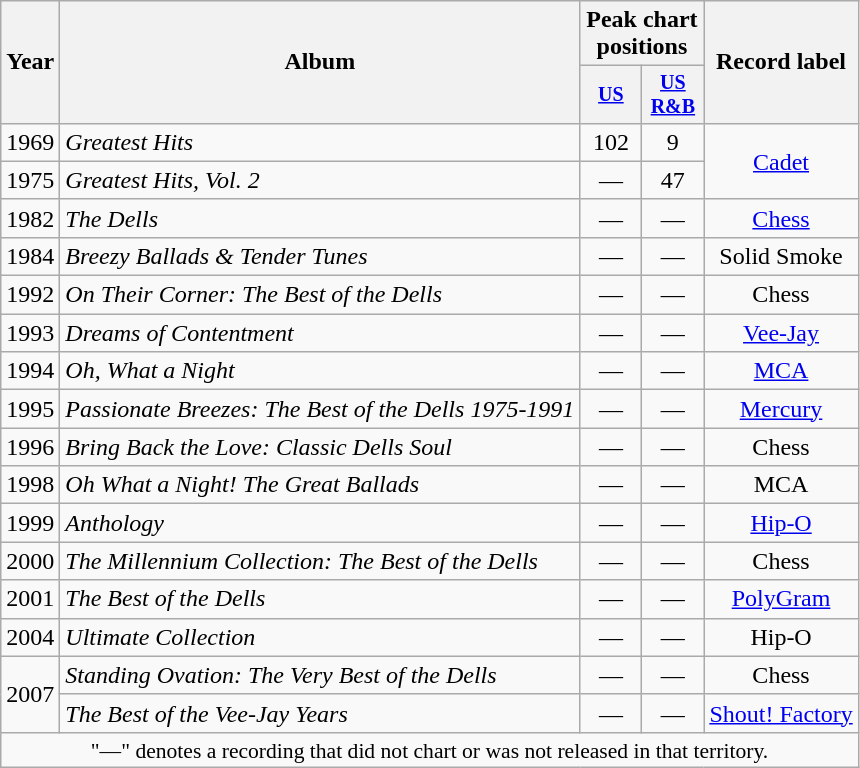<table class="wikitable" style="text-align:center;">
<tr>
<th rowspan="2">Year</th>
<th rowspan="2">Album</th>
<th colspan="2">Peak chart positions</th>
<th rowspan="2">Record label</th>
</tr>
<tr style="font-size:smaller;">
<th width="35"><a href='#'>US</a><br></th>
<th width="35"><a href='#'>US<br>R&B</a><br></th>
</tr>
<tr>
<td rowspan="1">1969</td>
<td align="left"><em>Greatest Hits</em></td>
<td>102</td>
<td>9</td>
<td rowspan="2"><a href='#'>Cadet</a></td>
</tr>
<tr>
<td rowspan="1">1975</td>
<td align="left"><em>Greatest Hits, Vol. 2</em></td>
<td>—</td>
<td>47</td>
</tr>
<tr>
<td rowspan="1">1982</td>
<td align="left"><em>The Dells</em></td>
<td>—</td>
<td>—</td>
<td rowspan="1"><a href='#'>Chess</a></td>
</tr>
<tr>
<td rowspan="1">1984</td>
<td align="left"><em>Breezy Ballads & Tender Tunes </em></td>
<td>—</td>
<td>—</td>
<td rowspan="1">Solid Smoke</td>
</tr>
<tr>
<td rowspan="1">1992</td>
<td align="left"><em>On Their Corner: The Best of the Dells</em></td>
<td>—</td>
<td>—</td>
<td rowspan="1">Chess</td>
</tr>
<tr>
<td rowspan="1">1993</td>
<td align="left"><em>Dreams of Contentment</em></td>
<td>—</td>
<td>—</td>
<td rowspan="1"><a href='#'>Vee-Jay</a></td>
</tr>
<tr>
<td rowspan="1">1994</td>
<td align="left"><em>Oh, What a Night</em></td>
<td>—</td>
<td>—</td>
<td rowspan="1"><a href='#'>MCA</a></td>
</tr>
<tr>
<td rowspan="1">1995</td>
<td align="left"><em>Passionate Breezes: The Best of the Dells 1975-1991</em></td>
<td>—</td>
<td>—</td>
<td rowspan="1"><a href='#'>Mercury</a></td>
</tr>
<tr>
<td rowspan="1">1996</td>
<td align="left"><em>Bring Back the Love: Classic Dells Soul</em></td>
<td>—</td>
<td>—</td>
<td rowspan="1">Chess</td>
</tr>
<tr>
<td rowspan="1">1998</td>
<td align="left"><em>Oh What a Night! The Great Ballads</em></td>
<td>—</td>
<td>—</td>
<td rowspan="1">MCA</td>
</tr>
<tr>
<td rowspan="1">1999</td>
<td align="left"><em>Anthology</em></td>
<td>—</td>
<td>—</td>
<td rowspan="1"><a href='#'>Hip-O</a></td>
</tr>
<tr>
<td rowspan="1">2000</td>
<td align="left"><em>The Millennium Collection: The Best of the Dells</em></td>
<td>—</td>
<td>—</td>
<td rowspan="1">Chess</td>
</tr>
<tr>
<td rowspan="1">2001</td>
<td align="left"><em>The Best of the Dells</em></td>
<td>—</td>
<td>—</td>
<td rowspan="1"><a href='#'>PolyGram</a></td>
</tr>
<tr>
<td rowspan="1">2004</td>
<td align="left"><em>Ultimate Collection</em></td>
<td>—</td>
<td>—</td>
<td rowspan="1">Hip-O</td>
</tr>
<tr>
<td rowspan="2">2007</td>
<td align="left"><em>Standing Ovation: The Very Best of the Dells</em></td>
<td>—</td>
<td>—</td>
<td rowspan="1">Chess</td>
</tr>
<tr>
<td align="left"><em>The Best of the Vee-Jay Years</em></td>
<td>—</td>
<td>—</td>
<td rowspan="1"><a href='#'>Shout! Factory</a></td>
</tr>
<tr>
<td colspan="15" style="font-size:90%">"—" denotes a recording that did not chart or was not released in that territory.</td>
</tr>
</table>
